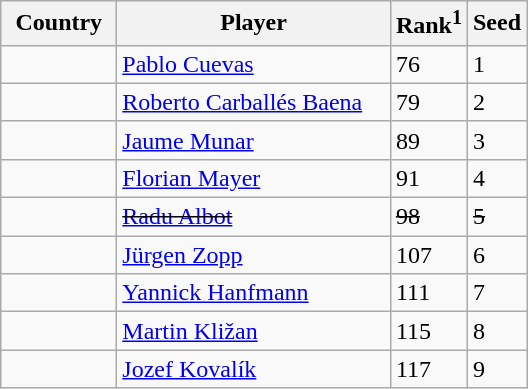<table class="sortable wikitable">
<tr>
<th width="70">Country</th>
<th width="175">Player</th>
<th>Rank<sup>1</sup></th>
<th>Seed</th>
</tr>
<tr>
<td></td>
<td><a href='#'>Pablo Cuevas</a></td>
<td>76</td>
<td>1</td>
</tr>
<tr>
<td></td>
<td><a href='#'>Roberto Carballés Baena</a></td>
<td>79</td>
<td>2</td>
</tr>
<tr>
<td></td>
<td><a href='#'>Jaume Munar</a></td>
<td>89</td>
<td>3</td>
</tr>
<tr>
<td></td>
<td><a href='#'>Florian Mayer</a></td>
<td>91</td>
<td>4</td>
</tr>
<tr>
<td><s></s></td>
<td><s><a href='#'>Radu Albot</a></s></td>
<td><s>98</s></td>
<td><s>5</s></td>
</tr>
<tr>
<td></td>
<td><a href='#'>Jürgen Zopp</a></td>
<td>107</td>
<td>6</td>
</tr>
<tr>
<td></td>
<td><a href='#'>Yannick Hanfmann</a></td>
<td>111</td>
<td>7</td>
</tr>
<tr>
<td></td>
<td><a href='#'>Martin Kližan</a></td>
<td>115</td>
<td>8</td>
</tr>
<tr>
<td></td>
<td><a href='#'>Jozef Kovalík</a></td>
<td>117</td>
<td>9</td>
</tr>
</table>
